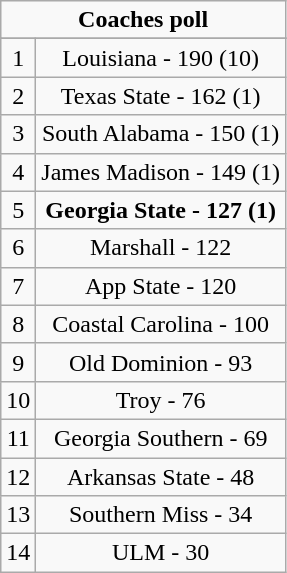<table class="wikitable" style="display: inline-table;">
<tr>
<td align="center" Colspan="3"><strong>Coaches poll</strong></td>
</tr>
<tr align="center">
</tr>
<tr align="center">
<td>1</td>
<td>Louisiana - 190 (10)</td>
</tr>
<tr align="center">
<td>2</td>
<td>Texas State - 162 (1)</td>
</tr>
<tr align="center">
<td>3</td>
<td>South Alabama - 150 (1)</td>
</tr>
<tr align="center">
<td>4</td>
<td>James Madison - 149 (1)</td>
</tr>
<tr align="center">
<td>5</td>
<td><strong>Georgia State - 127 (1)</strong></td>
</tr>
<tr align="center">
<td>6</td>
<td>Marshall - 122</td>
</tr>
<tr align="center">
<td>7</td>
<td>App State - 120</td>
</tr>
<tr align="center">
<td>8</td>
<td>Coastal Carolina - 100</td>
</tr>
<tr align="center">
<td>9</td>
<td>Old Dominion - 93</td>
</tr>
<tr align="center">
<td>10</td>
<td>Troy - 76</td>
</tr>
<tr align="center">
<td>11</td>
<td>Georgia Southern - 69</td>
</tr>
<tr align="center">
<td>12</td>
<td>Arkansas State - 48</td>
</tr>
<tr align="center">
<td>13</td>
<td>Southern Miss - 34</td>
</tr>
<tr align="center">
<td>14</td>
<td>ULM - 30</td>
</tr>
</table>
